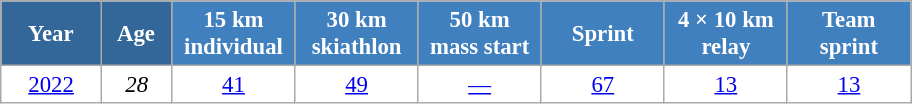<table class="wikitable" style="font-size:95%; text-align:center; border:grey solid 1px; border-collapse:collapse; background:#ffffff;">
<tr>
<th style="background-color:#369; color:white; width:60px;"> Year </th>
<th style="background-color:#369; color:white; width:40px;"> Age </th>
<th style="background-color:#4180be; color:white; width:75px;"> 15 km <br> individual </th>
<th style="background-color:#4180be; color:white; width:75px;"> 30 km <br> skiathlon </th>
<th style="background-color:#4180be; color:white; width:75px;"> 50 km <br> mass start </th>
<th style="background-color:#4180be; color:white; width:75px;"> Sprint </th>
<th style="background-color:#4180be; color:white; width:75px;"> 4 × 10 km <br> relay </th>
<th style="background-color:#4180be; color:white; width:75px;"> Team <br> sprint </th>
</tr>
<tr>
<td><a href='#'>2022</a></td>
<td><em>28</em></td>
<td><a href='#'>41</a></td>
<td><a href='#'>49</a></td>
<td><a href='#'>—</a></td>
<td><a href='#'>67</a></td>
<td><a href='#'>13</a></td>
<td><a href='#'>13</a></td>
</tr>
</table>
